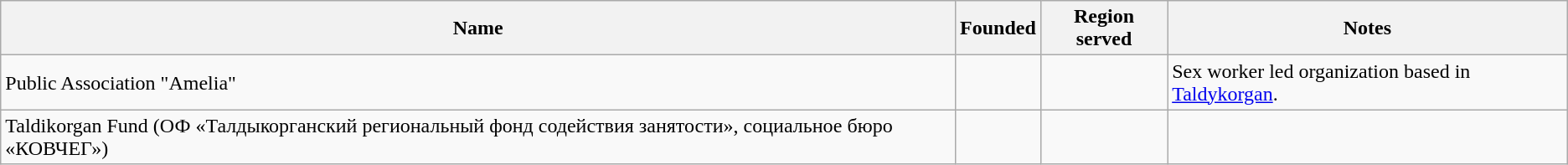<table class="wikitable sortable">
<tr>
<th>Name</th>
<th>Founded</th>
<th>Region served</th>
<th>Notes</th>
</tr>
<tr>
<td>Public Association "Amelia"</td>
<td></td>
<td></td>
<td>Sex worker led organization based in <a href='#'>Taldykorgan</a>.</td>
</tr>
<tr>
<td>Taldikorgan Fund (ОФ «Талдыкорганский региональный фонд содействия занятости», социальное бюро «КОВЧЕГ»)</td>
<td></td>
<td></td>
<td></td>
</tr>
</table>
